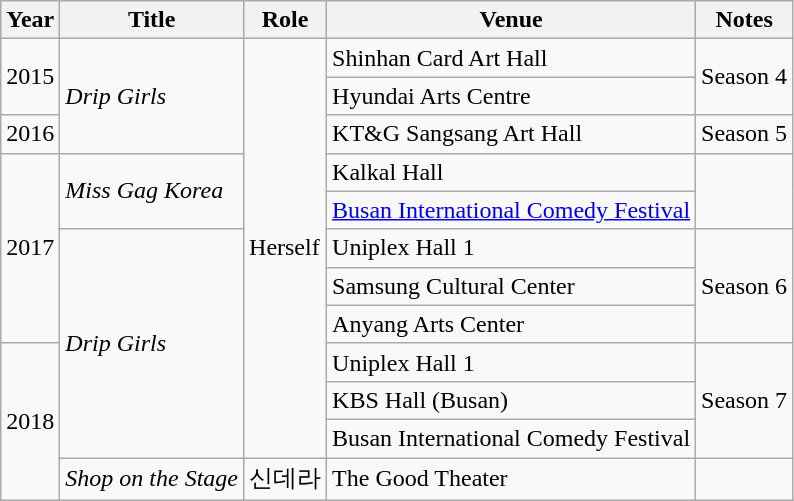<table class="wikitable sortable">
<tr>
<th>Year</th>
<th>Title</th>
<th>Role</th>
<th>Venue</th>
<th>Notes</th>
</tr>
<tr>
<td rowspan="2">2015</td>
<td rowspan="3"><em>Drip Girls</em></td>
<td rowspan="11">Herself</td>
<td>Shinhan Card Art Hall</td>
<td rowspan="2">Season 4</td>
</tr>
<tr>
<td>Hyundai Arts Centre</td>
</tr>
<tr>
<td>2016</td>
<td>KT&G Sangsang Art Hall</td>
<td>Season 5</td>
</tr>
<tr>
<td rowspan="5">2017</td>
<td rowspan="2"><em>Miss Gag Korea</em></td>
<td>Kalkal Hall</td>
<td rowspan="2"></td>
</tr>
<tr>
<td><a href='#'>Busan International Comedy Festival</a></td>
</tr>
<tr>
<td rowspan="6"><em>Drip Girls</em></td>
<td>Uniplex Hall 1</td>
<td rowspan="3">Season 6</td>
</tr>
<tr>
<td>Samsung Cultural Center</td>
</tr>
<tr>
<td>Anyang Arts Center</td>
</tr>
<tr>
<td rowspan="4">2018</td>
<td>Uniplex Hall 1</td>
<td rowspan="3">Season 7</td>
</tr>
<tr>
<td>KBS Hall (Busan)</td>
</tr>
<tr>
<td>Busan International Comedy Festival</td>
</tr>
<tr>
<td><em>Shop on the Stage</em></td>
<td>신데라</td>
<td>The Good Theater</td>
<td></td>
</tr>
</table>
